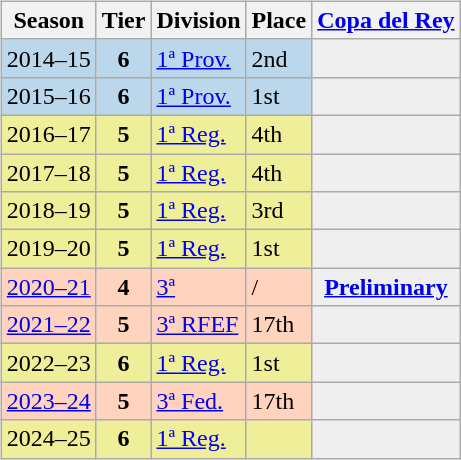<table>
<tr>
<td valign="top" width=0%><br><table class="wikitable">
<tr style="background:#f0f6fa;">
<th>Season</th>
<th>Tier</th>
<th>Division</th>
<th>Place</th>
<th><a href='#'>Copa del Rey</a></th>
</tr>
<tr>
<td style="background:#BBD7EC;">2014–15</td>
<th style="background:#BBD7EC;">6</th>
<td style="background:#BBD7EC;"><a href='#'>1ª Prov.</a></td>
<td style="background:#BBD7EC;">2nd</td>
<th style="background:#EFEFEF;"></th>
</tr>
<tr>
<td style="background:#BBD7EC;">2015–16</td>
<th style="background:#BBD7EC;">6</th>
<td style="background:#BBD7EC;"><a href='#'>1ª Prov.</a></td>
<td style="background:#BBD7EC;">1st</td>
<th style="background:#EFEFEF;"></th>
</tr>
<tr>
<td style="background:#EFEF99;">2016–17</td>
<th style="background:#EFEF99;">5</th>
<td style="background:#EFEF99;"><a href='#'>1ª Reg.</a></td>
<td style="background:#EFEF99;">4th</td>
<th style="background:#EFEFEF;"></th>
</tr>
<tr>
<td style="background:#EFEF99;">2017–18</td>
<th style="background:#EFEF99;">5</th>
<td style="background:#EFEF99;"><a href='#'>1ª Reg.</a></td>
<td style="background:#EFEF99;">4th</td>
<th style="background:#EFEFEF;"></th>
</tr>
<tr>
<td style="background:#EFEF99;">2018–19</td>
<th style="background:#EFEF99;">5</th>
<td style="background:#EFEF99;"><a href='#'>1ª Reg.</a></td>
<td style="background:#EFEF99;">3rd</td>
<th style="background:#EFEFEF;"></th>
</tr>
<tr>
<td style="background:#EFEF99;">2019–20</td>
<th style="background:#EFEF99;">5</th>
<td style="background:#EFEF99;"><a href='#'>1ª Reg.</a></td>
<td style="background:#EFEF99;">1st</td>
<th style="background:#EFEFEF;"></th>
</tr>
<tr>
<td style="background:#FFD3BD;"><a href='#'>2020–21</a></td>
<th style="background:#FFD3BD;">4</th>
<td style="background:#FFD3BD;"><a href='#'>3ª</a></td>
<td style="background:#FFD3BD;"> / </td>
<th style="background:#EFEFEF;"><a href='#'>Preliminary</a></th>
</tr>
<tr>
<td style="background:#FFD3BD;"><a href='#'>2021–22</a></td>
<th style="background:#FFD3BD;">5</th>
<td style="background:#FFD3BD;"><a href='#'>3ª RFEF</a></td>
<td style="background:#FFD3BD;">17th</td>
<th style="background:#EFEFEF;"></th>
</tr>
<tr>
<td style="background:#EFEF99;">2022–23</td>
<th style="background:#EFEF99;">6</th>
<td style="background:#EFEF99;"><a href='#'>1ª Reg.</a></td>
<td style="background:#EFEF99;">1st</td>
<th style="background:#EFEFEF;"></th>
</tr>
<tr>
<td style="background:#FFD3BD;"><a href='#'>2023–24</a></td>
<th style="background:#FFD3BD;">5</th>
<td style="background:#FFD3BD;"><a href='#'>3ª Fed.</a></td>
<td style="background:#FFD3BD;">17th</td>
<th style="background:#EFEFEF;"></th>
</tr>
<tr>
<td style="background:#EFEF99;">2024–25</td>
<th style="background:#EFEF99;">6</th>
<td style="background:#EFEF99;"><a href='#'>1ª Reg.</a></td>
<td style="background:#EFEF99;"></td>
<th style="background:#EFEFEF;"></th>
</tr>
</table>
</td>
</tr>
</table>
